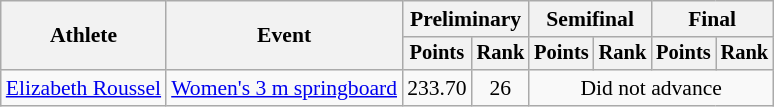<table class=wikitable style=font-size:90%>
<tr>
<th rowspan=2>Athlete</th>
<th rowspan=2>Event</th>
<th colspan=2>Preliminary</th>
<th colspan=2>Semifinal</th>
<th colspan=2>Final</th>
</tr>
<tr style=font-size:95%>
<th>Points</th>
<th>Rank</th>
<th>Points</th>
<th>Rank</th>
<th>Points</th>
<th>Rank</th>
</tr>
<tr align=center>
<td align=left><a href='#'>Elizabeth Roussel</a></td>
<td align=left><a href='#'>Women's 3 m springboard</a></td>
<td>233.70</td>
<td>26</td>
<td colspan=4>Did not advance</td>
</tr>
</table>
